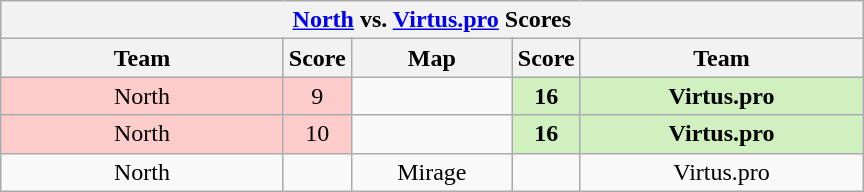<table class="wikitable" style="text-align: center;">
<tr>
<th colspan=5><a href='#'>North</a> vs.  <a href='#'>Virtus.pro</a> Scores</th>
</tr>
<tr>
<th width="181px">Team</th>
<th width="20px">Score</th>
<th width="100px">Map</th>
<th width="20px">Score</th>
<th width="181px">Team</th>
</tr>
<tr>
<td style="background: #FFCCCC;">North</td>
<td style="background: #FFCCCC;">9</td>
<td></td>
<td style="background: #D0F0C0;"><strong>16</strong></td>
<td style="background: #D0F0C0;"><strong>Virtus.pro</strong></td>
</tr>
<tr>
<td style="background: #FFCCCC;">North</td>
<td style="background: #FFCCCC;">10</td>
<td></td>
<td style="background: #D0F0C0;"><strong>16</strong></td>
<td style="background: #D0F0C0;"><strong>Virtus.pro</strong></td>
</tr>
<tr>
<td>North</td>
<td></td>
<td>Mirage</td>
<td></td>
<td>Virtus.pro</td>
</tr>
</table>
